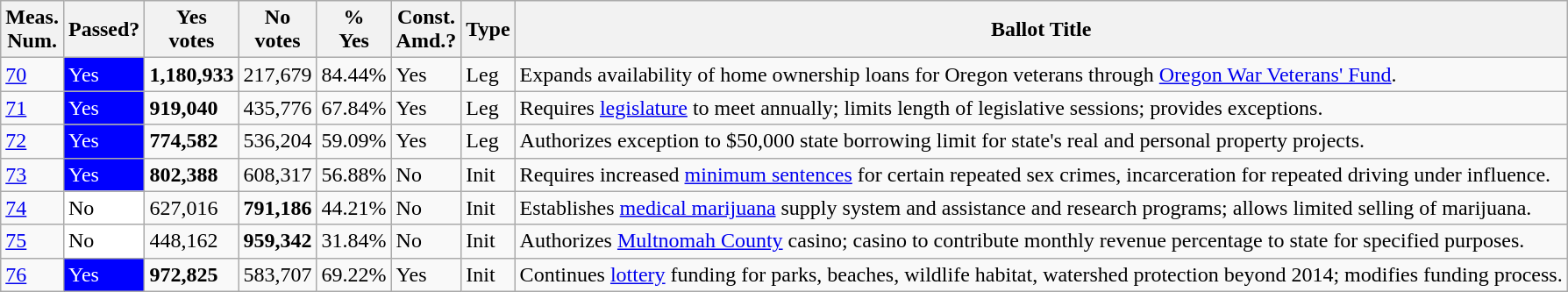<table class="wikitable sortable">
<tr>
<th>Meas.<br>Num.</th>
<th>Passed?</th>
<th>Yes<br>votes</th>
<th>No<br>votes</th>
<th>%<br>Yes</th>
<th>Const.<br>Amd.?</th>
<th>Type</th>
<th>Ballot Title</th>
</tr>
<tr>
<td><a href='#'>70</a></td>
<td style="background:blue;color:white">Yes</td>
<td><strong>1,180,933</strong></td>
<td>217,679</td>
<td>84.44%</td>
<td>Yes</td>
<td>Leg</td>
<td style="text-align: left">Expands availability of home ownership loans for Oregon veterans through <a href='#'>Oregon War Veterans' Fund</a>.</td>
</tr>
<tr>
<td><a href='#'>71</a></td>
<td style="background:blue;color:white">Yes</td>
<td><strong>919,040</strong></td>
<td>435,776</td>
<td>67.84%</td>
<td>Yes</td>
<td>Leg</td>
<td style="text-align: left">Requires <a href='#'>legislature</a> to meet annually; limits length of legislative sessions; provides exceptions.</td>
</tr>
<tr>
<td><a href='#'>72</a></td>
<td style="background:blue;color:white">Yes</td>
<td><strong>774,582</strong></td>
<td>536,204</td>
<td>59.09%</td>
<td>Yes</td>
<td>Leg</td>
<td style="text-align: left">Authorizes exception to $50,000 state borrowing limit for state's real and personal property projects.</td>
</tr>
<tr>
<td><a href='#'>73</a></td>
<td style="background:blue;color:white">Yes</td>
<td><strong>802,388</strong></td>
<td>608,317</td>
<td>56.88%</td>
<td>No</td>
<td>Init</td>
<td style="text-align: left">Requires increased <a href='#'>minimum sentences</a> for certain repeated sex crimes, incarceration for repeated driving under influence.</td>
</tr>
<tr>
<td><a href='#'>74</a></td>
<td style="background:white;color:black">No</td>
<td>627,016</td>
<td><strong>791,186</strong></td>
<td>44.21%</td>
<td>No</td>
<td>Init</td>
<td style="text-align: left">Establishes <a href='#'>medical marijuana</a> supply system and assistance and research programs; allows limited selling of marijuana.</td>
</tr>
<tr>
<td><a href='#'>75</a></td>
<td style="background:white;color:black">No</td>
<td>448,162</td>
<td><strong>959,342</strong></td>
<td>31.84%</td>
<td>No</td>
<td>Init</td>
<td style="text-align: left">Authorizes <a href='#'>Multnomah County</a> casino; casino to contribute monthly revenue percentage to state for specified purposes.</td>
</tr>
<tr>
<td><a href='#'>76</a></td>
<td style="background:blue;color:white">Yes</td>
<td><strong>972,825</strong></td>
<td>583,707</td>
<td>69.22%</td>
<td>Yes</td>
<td>Init</td>
<td style="text-align: left">Continues <a href='#'>lottery</a> funding for parks, beaches, wildlife habitat, watershed protection beyond 2014; modifies funding process.</td>
</tr>
</table>
